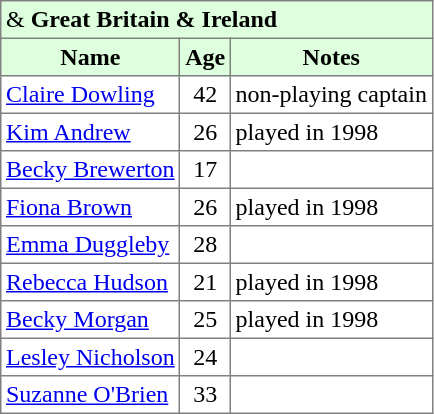<table border="1" cellpadding="3" style="border-collapse: collapse;">
<tr style="background:#ddffdd;">
<td colspan=5> &  <strong>Great Britain & Ireland</strong></td>
</tr>
<tr style="background:#ddffdd;">
<th>Name</th>
<th>Age</th>
<th>Notes</th>
</tr>
<tr>
<td> <a href='#'>Claire Dowling</a></td>
<td align=center>42</td>
<td>non-playing captain</td>
</tr>
<tr>
<td> <a href='#'>Kim Andrew</a></td>
<td align=center>26</td>
<td>played in 1998</td>
</tr>
<tr>
<td> <a href='#'>Becky Brewerton</a></td>
<td align=center>17</td>
<td></td>
</tr>
<tr>
<td> <a href='#'>Fiona Brown</a></td>
<td align=center>26</td>
<td>played in 1998</td>
</tr>
<tr>
<td> <a href='#'>Emma Duggleby</a></td>
<td align=center>28</td>
<td></td>
</tr>
<tr>
<td> <a href='#'>Rebecca Hudson</a></td>
<td align=center>21</td>
<td>played in 1998</td>
</tr>
<tr>
<td> <a href='#'>Becky Morgan</a></td>
<td align=center>25</td>
<td>played in 1998</td>
</tr>
<tr>
<td> <a href='#'>Lesley Nicholson</a></td>
<td align=center>24</td>
<td></td>
</tr>
<tr>
<td> <a href='#'>Suzanne O'Brien</a></td>
<td align=center>33</td>
<td></td>
</tr>
</table>
